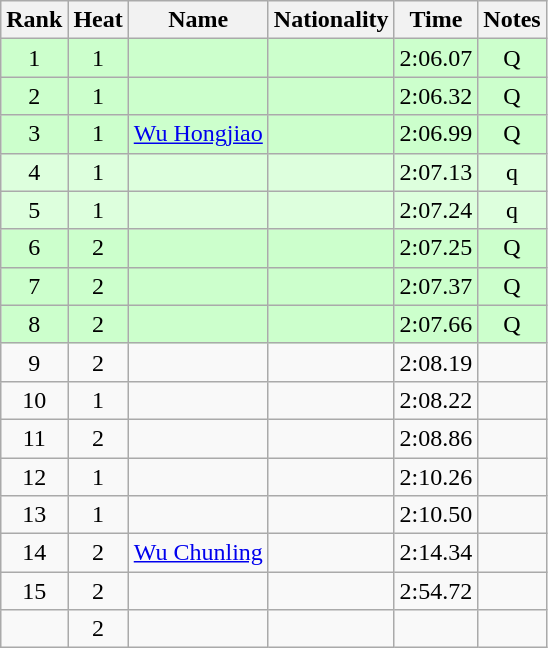<table class="wikitable sortable" style="text-align:center">
<tr>
<th>Rank</th>
<th>Heat</th>
<th>Name</th>
<th>Nationality</th>
<th>Time</th>
<th>Notes</th>
</tr>
<tr bgcolor=ccffcc>
<td>1</td>
<td>1</td>
<td align=left></td>
<td align=left></td>
<td>2:06.07</td>
<td>Q</td>
</tr>
<tr bgcolor=ccffcc>
<td>2</td>
<td>1</td>
<td align=left></td>
<td align=left></td>
<td>2:06.32</td>
<td>Q</td>
</tr>
<tr bgcolor=ccffcc>
<td>3</td>
<td>1</td>
<td align=left><a href='#'>Wu Hongjiao</a></td>
<td align=left></td>
<td>2:06.99</td>
<td>Q</td>
</tr>
<tr bgcolor=ddffdd>
<td>4</td>
<td>1</td>
<td align=left></td>
<td align=left></td>
<td>2:07.13</td>
<td>q</td>
</tr>
<tr bgcolor=ddffdd>
<td>5</td>
<td>1</td>
<td align=left></td>
<td align=left></td>
<td>2:07.24</td>
<td>q</td>
</tr>
<tr bgcolor=ccffcc>
<td>6</td>
<td>2</td>
<td align=left></td>
<td align=left></td>
<td>2:07.25</td>
<td>Q</td>
</tr>
<tr bgcolor=ccffcc>
<td>7</td>
<td>2</td>
<td align=left></td>
<td align=left></td>
<td>2:07.37</td>
<td>Q</td>
</tr>
<tr bgcolor=ccffcc>
<td>8</td>
<td>2</td>
<td align=left></td>
<td align=left></td>
<td>2:07.66</td>
<td>Q</td>
</tr>
<tr>
<td>9</td>
<td>2</td>
<td align=left></td>
<td align=left></td>
<td>2:08.19</td>
<td></td>
</tr>
<tr>
<td>10</td>
<td>1</td>
<td align=left></td>
<td align=left></td>
<td>2:08.22</td>
<td></td>
</tr>
<tr>
<td>11</td>
<td>2</td>
<td align=left></td>
<td align=left></td>
<td>2:08.86</td>
<td></td>
</tr>
<tr>
<td>12</td>
<td>1</td>
<td align=left></td>
<td align=left></td>
<td>2:10.26</td>
<td></td>
</tr>
<tr>
<td>13</td>
<td>1</td>
<td align=left></td>
<td align=left></td>
<td>2:10.50</td>
<td></td>
</tr>
<tr>
<td>14</td>
<td>2</td>
<td align=left><a href='#'>Wu Chunling</a></td>
<td align=left></td>
<td>2:14.34</td>
<td></td>
</tr>
<tr>
<td>15</td>
<td>2</td>
<td align=left></td>
<td align=left></td>
<td>2:54.72</td>
<td></td>
</tr>
<tr>
<td></td>
<td>2</td>
<td align=left></td>
<td align=left></td>
<td></td>
<td></td>
</tr>
</table>
